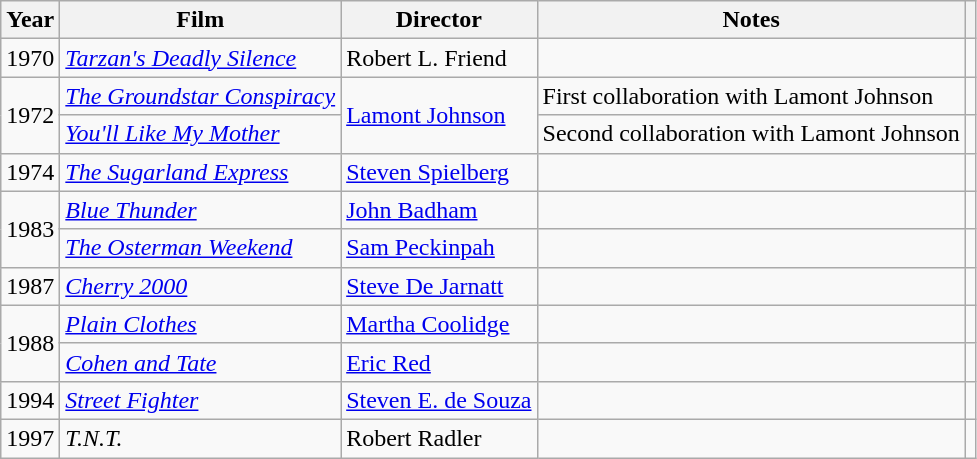<table class="wikitable">
<tr>
<th>Year</th>
<th>Film</th>
<th>Director</th>
<th>Notes</th>
<th></th>
</tr>
<tr>
<td>1970</td>
<td><em><a href='#'>Tarzan's Deadly Silence</a></em></td>
<td>Robert L. Friend</td>
<td></td>
<td></td>
</tr>
<tr>
<td rowspan=2>1972</td>
<td><em><a href='#'>The Groundstar Conspiracy</a></em></td>
<td rowspan=2><a href='#'>Lamont Johnson</a></td>
<td>First collaboration with Lamont Johnson</td>
<td></td>
</tr>
<tr>
<td><em><a href='#'>You'll Like My Mother</a></em></td>
<td>Second collaboration with Lamont Johnson</td>
<td></td>
</tr>
<tr>
<td>1974</td>
<td><em><a href='#'>The Sugarland Express</a></em></td>
<td><a href='#'>Steven Spielberg</a></td>
<td></td>
<td></td>
</tr>
<tr>
<td rowspan=2>1983</td>
<td><em><a href='#'>Blue Thunder</a></em></td>
<td><a href='#'>John Badham</a></td>
<td></td>
<td></td>
</tr>
<tr>
<td><em><a href='#'>The Osterman Weekend</a></em></td>
<td><a href='#'>Sam Peckinpah</a></td>
<td></td>
<td></td>
</tr>
<tr>
<td>1987</td>
<td><em><a href='#'>Cherry 2000</a></em></td>
<td><a href='#'>Steve De Jarnatt</a></td>
<td></td>
<td></td>
</tr>
<tr>
<td rowspan=2>1988</td>
<td><em><a href='#'>Plain Clothes</a></em></td>
<td><a href='#'>Martha Coolidge</a></td>
<td></td>
<td></td>
</tr>
<tr>
<td><em><a href='#'>Cohen and Tate</a></em></td>
<td><a href='#'>Eric Red</a></td>
<td></td>
<td></td>
</tr>
<tr>
<td>1994</td>
<td><em><a href='#'>Street Fighter</a></em></td>
<td><a href='#'>Steven E. de Souza</a></td>
<td></td>
<td></td>
</tr>
<tr>
<td>1997</td>
<td><em>T.N.T.</em></td>
<td>Robert Radler</td>
<td></td>
<td></td>
</tr>
</table>
